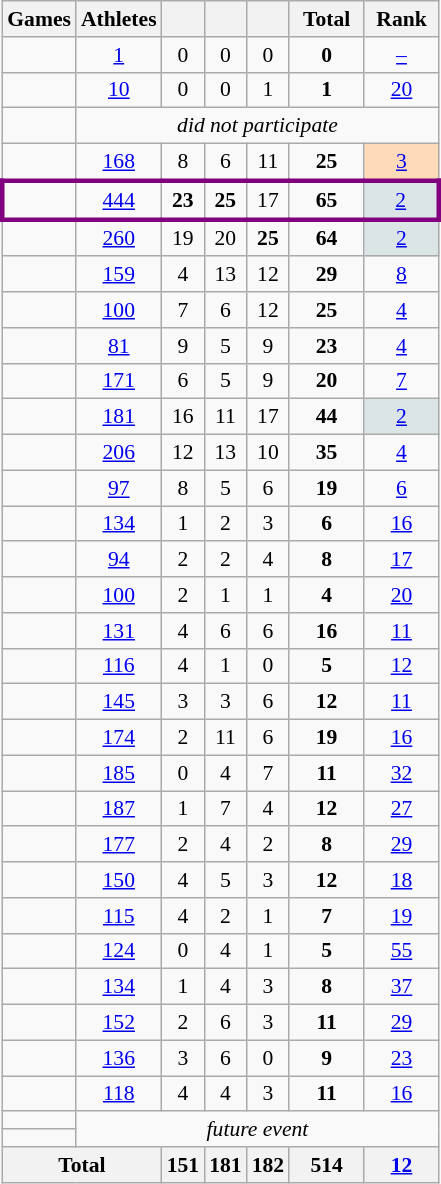<table class="wikitable sortable" style="text-align:center; font-size:90%;">
<tr>
<th>Games</th>
<th>Athletes</th>
<th width:3em; font-weight:bold;"></th>
<th width:3em; font-weight:bold;"></th>
<th width:3em; font-weight:bold;"></th>
<th style="width:3em; font-weight:bold;">Total</th>
<th style="width:3em; font-weight:bold;">Rank</th>
</tr>
<tr>
<td align=left></td>
<td><a href='#'>1</a></td>
<td>0</td>
<td>0</td>
<td>0</td>
<td><strong>0</strong></td>
<td><a href='#'>–</a></td>
</tr>
<tr>
<td align=left></td>
<td><a href='#'>10</a></td>
<td>0</td>
<td>0</td>
<td>1</td>
<td><strong>1</strong></td>
<td><a href='#'>20</a></td>
</tr>
<tr>
<td align=left></td>
<td colspan=6><em>did not participate</em></td>
</tr>
<tr>
<td align=left></td>
<td><a href='#'>168</a></td>
<td>8</td>
<td>6</td>
<td>11</td>
<td><strong>25</strong></td>
<td bgcolor=ffdab9><a href='#'>3</a></td>
</tr>
<tr style="border: 3px solid purple">
<td align=left></td>
<td><a href='#'>444</a></td>
<td><strong>23</strong></td>
<td><strong>25</strong></td>
<td>17</td>
<td><strong>65</strong></td>
<td bgcolor=DCE5E5><a href='#'>2</a></td>
</tr>
<tr>
<td align=left></td>
<td><a href='#'>260</a></td>
<td>19</td>
<td>20</td>
<td><strong>25</strong></td>
<td><strong>64</strong></td>
<td bgcolor=DCE5E5><a href='#'>2</a></td>
</tr>
<tr>
<td align=left></td>
<td><a href='#'>159</a></td>
<td>4</td>
<td>13</td>
<td>12</td>
<td><strong>29</strong></td>
<td><a href='#'>8</a></td>
</tr>
<tr>
<td align=left></td>
<td><a href='#'>100</a></td>
<td>7</td>
<td>6</td>
<td>12</td>
<td><strong>25</strong></td>
<td><a href='#'>4</a></td>
</tr>
<tr>
<td align=left></td>
<td><a href='#'>81</a></td>
<td>9</td>
<td>5</td>
<td>9</td>
<td><strong>23</strong></td>
<td><a href='#'>4</a></td>
</tr>
<tr>
<td align=left></td>
<td><a href='#'>171</a></td>
<td>6</td>
<td>5</td>
<td>9</td>
<td><strong>20</strong></td>
<td><a href='#'>7</a></td>
</tr>
<tr>
<td align=left></td>
<td><a href='#'>181</a></td>
<td>16</td>
<td>11</td>
<td>17</td>
<td><strong>44</strong></td>
<td bgcolor=DCE5E5><a href='#'>2</a></td>
</tr>
<tr>
<td align=left></td>
<td><a href='#'>206</a></td>
<td>12</td>
<td>13</td>
<td>10</td>
<td><strong>35</strong></td>
<td><a href='#'>4</a></td>
</tr>
<tr>
<td align=left></td>
<td><a href='#'>97</a></td>
<td>8</td>
<td>5</td>
<td>6</td>
<td><strong>19</strong></td>
<td><a href='#'>6</a></td>
</tr>
<tr>
<td align=left></td>
<td><a href='#'>134</a></td>
<td>1</td>
<td>2</td>
<td>3</td>
<td><strong>6</strong></td>
<td><a href='#'>16</a></td>
</tr>
<tr>
<td align=left></td>
<td><a href='#'>94</a></td>
<td>2</td>
<td>2</td>
<td>4</td>
<td><strong>8</strong></td>
<td><a href='#'>17</a></td>
</tr>
<tr>
<td align=left></td>
<td><a href='#'>100</a></td>
<td>2</td>
<td>1</td>
<td>1</td>
<td><strong>4</strong></td>
<td><a href='#'>20</a></td>
</tr>
<tr>
<td align=left></td>
<td><a href='#'>131</a></td>
<td>4</td>
<td>6</td>
<td>6</td>
<td><strong>16</strong></td>
<td><a href='#'>11</a></td>
</tr>
<tr>
<td align=left></td>
<td><a href='#'>116</a></td>
<td>4</td>
<td>1</td>
<td>0</td>
<td><strong>5</strong></td>
<td><a href='#'>12</a></td>
</tr>
<tr>
<td align=left></td>
<td><a href='#'>145</a></td>
<td>3</td>
<td>3</td>
<td>6</td>
<td><strong>12</strong></td>
<td><a href='#'>11</a></td>
</tr>
<tr>
<td align=left></td>
<td><a href='#'>174</a></td>
<td>2</td>
<td>11</td>
<td>6</td>
<td><strong>19</strong></td>
<td><a href='#'>16</a></td>
</tr>
<tr>
<td align=left></td>
<td><a href='#'>185</a></td>
<td>0</td>
<td>4</td>
<td>7</td>
<td><strong>11</strong></td>
<td><a href='#'>32</a></td>
</tr>
<tr>
<td align=left></td>
<td><a href='#'>187</a></td>
<td>1</td>
<td>7</td>
<td>4</td>
<td><strong>12</strong></td>
<td><a href='#'>27</a></td>
</tr>
<tr>
<td align=left></td>
<td><a href='#'>177</a></td>
<td>2</td>
<td>4</td>
<td>2</td>
<td><strong>8</strong></td>
<td><a href='#'>29</a></td>
</tr>
<tr>
<td align=left></td>
<td><a href='#'>150</a></td>
<td>4</td>
<td>5</td>
<td>3</td>
<td><strong>12</strong></td>
<td><a href='#'>18</a></td>
</tr>
<tr>
<td align=left></td>
<td><a href='#'>115</a></td>
<td>4</td>
<td>2</td>
<td>1</td>
<td><strong>7</strong></td>
<td><a href='#'>19</a></td>
</tr>
<tr>
<td align=left></td>
<td><a href='#'>124</a></td>
<td>0</td>
<td>4</td>
<td>1</td>
<td><strong>5</strong></td>
<td><a href='#'>55</a></td>
</tr>
<tr>
<td align=left></td>
<td><a href='#'>134</a></td>
<td>1</td>
<td>4</td>
<td>3</td>
<td><strong>8</strong></td>
<td><a href='#'>37</a></td>
</tr>
<tr>
<td align=left></td>
<td><a href='#'>152</a></td>
<td>2</td>
<td>6</td>
<td>3</td>
<td><strong>11</strong></td>
<td><a href='#'>29</a></td>
</tr>
<tr>
<td align=left></td>
<td><a href='#'>136</a></td>
<td>3</td>
<td>6</td>
<td>0</td>
<td><strong>9</strong></td>
<td><a href='#'>23</a></td>
</tr>
<tr>
<td align=left></td>
<td><a href='#'>118</a></td>
<td>4</td>
<td>4</td>
<td>3</td>
<td><strong>11</strong></td>
<td><a href='#'>16</a></td>
</tr>
<tr>
<td align=left></td>
<td rowspan="2"; colspan=6><em>future event</em></td>
</tr>
<tr>
<td align=left></td>
</tr>
<tr>
<th colspan=2>Total</th>
<th>151</th>
<th>181</th>
<th>182</th>
<th>514</th>
<th><a href='#'>12</a></th>
</tr>
</table>
